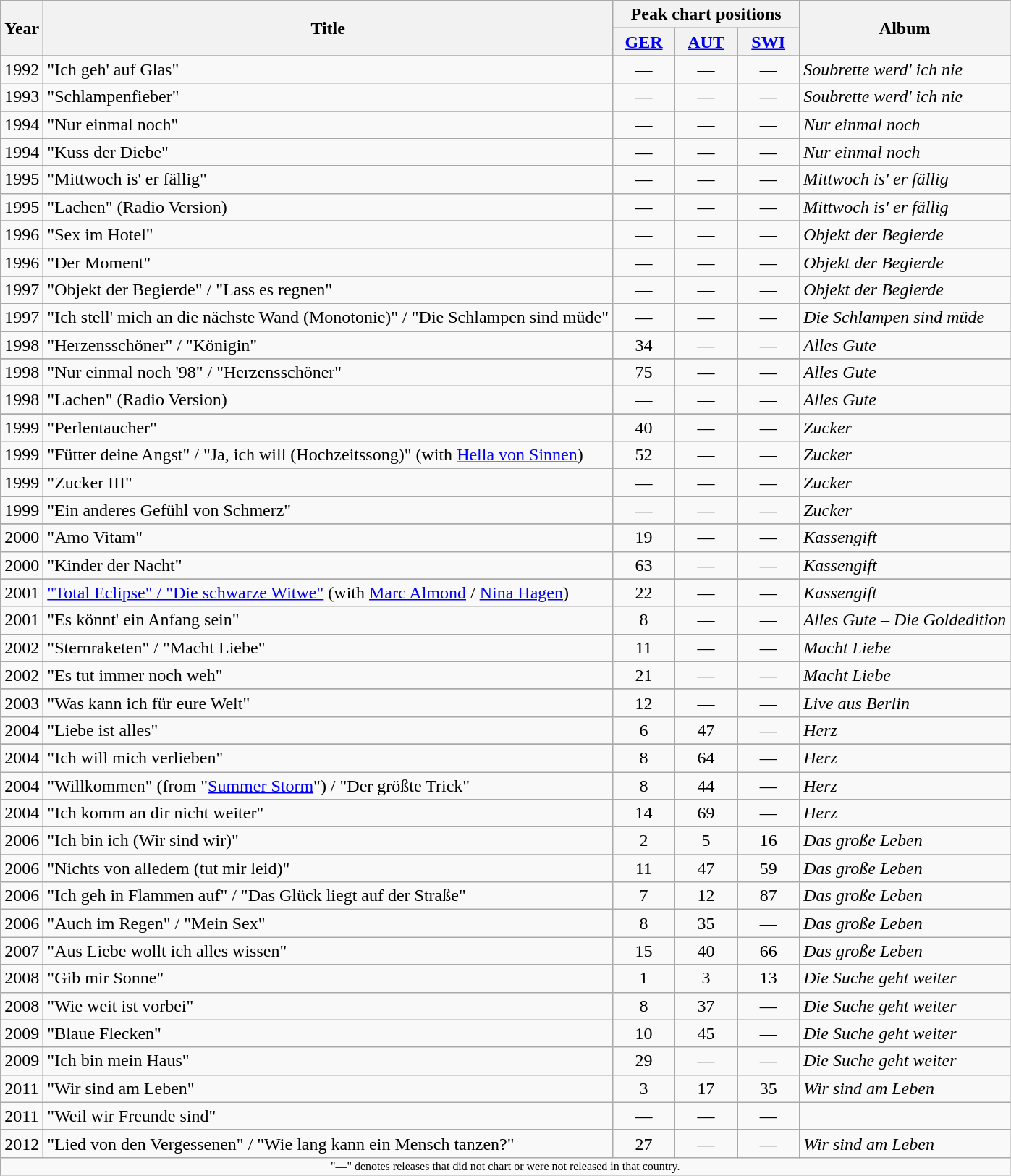<table class="wikitable">
<tr>
<th rowspan="2">Year</th>
<th rowspan="2">Title</th>
<th colspan="3">Peak chart positions</th>
<th rowspan="2">Album</th>
</tr>
<tr>
<th width="50"><a href='#'>GER</a></th>
<th width="50"><a href='#'>AUT</a></th>
<th width="50"><a href='#'>SWI</a></th>
</tr>
<tr>
</tr>
<tr>
<td>1992</td>
<td>"Ich geh' auf Glas"</td>
<td align="center">—</td>
<td align="center">—</td>
<td align="center">—</td>
<td><em>Soubrette werd' ich nie</em></td>
</tr>
<tr>
<td>1993</td>
<td>"Schlampenfieber"</td>
<td align="center">—</td>
<td align="center">—</td>
<td align="center">—</td>
<td><em>Soubrette werd' ich nie</em></td>
</tr>
<tr>
</tr>
<tr>
<td>1994</td>
<td>"Nur einmal noch"</td>
<td align="center">—</td>
<td align="center">—</td>
<td align="center">—</td>
<td><em>Nur einmal noch</em></td>
</tr>
<tr>
<td>1994</td>
<td>"Kuss der Diebe"</td>
<td align="center">—</td>
<td align="center">—</td>
<td align="center">—</td>
<td><em>Nur einmal noch</em></td>
</tr>
<tr>
</tr>
<tr>
<td>1995</td>
<td>"Mittwoch is' er fällig"</td>
<td align="center">—</td>
<td align="center">—</td>
<td align="center">—</td>
<td><em>Mittwoch is' er fällig</em></td>
</tr>
<tr>
<td>1995</td>
<td>"Lachen" (Radio Version)</td>
<td align="center">—</td>
<td align="center">—</td>
<td align="center">—</td>
<td><em>Mittwoch is' er fällig</em></td>
</tr>
<tr>
</tr>
<tr>
<td>1996</td>
<td>"Sex im Hotel"</td>
<td align="center">—</td>
<td align="center">—</td>
<td align="center">—</td>
<td><em>Objekt der Begierde</em></td>
</tr>
<tr>
<td>1996</td>
<td>"Der Moment"</td>
<td align="center">—</td>
<td align="center">—</td>
<td align="center">—</td>
<td><em>Objekt der Begierde</em></td>
</tr>
<tr>
</tr>
<tr>
<td>1997</td>
<td>"Objekt der Begierde" / "Lass es regnen"</td>
<td align="center">—</td>
<td align="center">—</td>
<td align="center">—</td>
<td><em>Objekt der Begierde</em></td>
</tr>
<tr>
<td>1997</td>
<td>"Ich stell' mich an die nächste Wand (Monotonie)" / "Die Schlampen sind müde"</td>
<td align="center">—</td>
<td align="center">—</td>
<td align="center">—</td>
<td><em>Die Schlampen sind müde</em></td>
</tr>
<tr>
</tr>
<tr>
<td>1998</td>
<td>"Herzensschöner" / "Königin"</td>
<td align="center">34</td>
<td align="center">—</td>
<td align="center">—</td>
<td><em>Alles Gute</em></td>
</tr>
<tr>
</tr>
<tr>
<td>1998</td>
<td>"Nur einmal noch '98" / "Herzensschöner"</td>
<td align="center">75</td>
<td align="center">—</td>
<td align="center">—</td>
<td><em>Alles Gute</em></td>
</tr>
<tr>
<td>1998</td>
<td>"Lachen" (Radio Version)</td>
<td align="center">—</td>
<td align="center">—</td>
<td align="center">—</td>
<td><em>Alles Gute</em></td>
</tr>
<tr>
</tr>
<tr>
<td>1999</td>
<td>"Perlentaucher"</td>
<td align="center">40</td>
<td align="center">—</td>
<td align="center">—</td>
<td><em>Zucker</em></td>
</tr>
<tr>
<td>1999</td>
<td>"Fütter deine Angst" / "Ja, ich will (Hochzeitssong)" (with <a href='#'>Hella von Sinnen</a>)</td>
<td align="center">52</td>
<td align="center">—</td>
<td align="center">—</td>
<td><em>Zucker</em></td>
</tr>
<tr>
</tr>
<tr>
<td>1999</td>
<td>"Zucker III"</td>
<td align="center">—</td>
<td align="center">—</td>
<td align="center">—</td>
<td><em>Zucker</em></td>
</tr>
<tr>
<td>1999</td>
<td>"Ein anderes Gefühl von Schmerz"</td>
<td align="center">—</td>
<td align="center">—</td>
<td align="center">—</td>
<td><em>Zucker</em></td>
</tr>
<tr>
</tr>
<tr>
<td>2000</td>
<td>"Amo Vitam"</td>
<td align="center">19</td>
<td align="center">—</td>
<td align="center">—</td>
<td><em>Kassengift</em></td>
</tr>
<tr>
<td>2000</td>
<td>"Kinder der Nacht"</td>
<td align="center">63</td>
<td align="center">—</td>
<td align="center">—</td>
<td><em>Kassengift</em></td>
</tr>
<tr>
</tr>
<tr>
<td>2001</td>
<td><a href='#'>"Total Eclipse" / "Die schwarze Witwe"</a> (with <a href='#'>Marc Almond</a> / <a href='#'>Nina Hagen</a>)</td>
<td align="center">22</td>
<td align="center">—</td>
<td align="center">—</td>
<td><em>Kassengift</em></td>
</tr>
<tr>
<td>2001</td>
<td>"Es könnt' ein Anfang sein"</td>
<td align="center">8</td>
<td align="center">—</td>
<td align="center">—</td>
<td><em>Alles Gute – Die Goldedition</em></td>
</tr>
<tr>
</tr>
<tr>
<td>2002</td>
<td>"Sternraketen" / "Macht Liebe"</td>
<td align="center">11</td>
<td align="center">—</td>
<td align="center">—</td>
<td><em>Macht Liebe</em></td>
</tr>
<tr>
<td>2002</td>
<td>"Es tut immer noch weh"</td>
<td align="center">21</td>
<td align="center">—</td>
<td align="center">—</td>
<td><em>Macht Liebe</em></td>
</tr>
<tr>
</tr>
<tr>
<td>2003</td>
<td>"Was kann ich für eure Welt"</td>
<td align="center">12</td>
<td align="center">—</td>
<td align="center">—</td>
<td><em>Live aus Berlin</em></td>
</tr>
<tr>
<td>2004</td>
<td>"Liebe ist alles"</td>
<td align="center">6</td>
<td align="center">47</td>
<td align="center">—</td>
<td><em>Herz</em></td>
</tr>
<tr>
</tr>
<tr>
<td>2004</td>
<td>"Ich will mich verlieben"</td>
<td align="center">8</td>
<td align="center">64</td>
<td align="center">—</td>
<td><em>Herz</em></td>
</tr>
<tr>
<td>2004</td>
<td>"Willkommen" (from "<a href='#'>Summer Storm</a>") / "Der größte Trick"</td>
<td align="center">8</td>
<td align="center">44</td>
<td align="center">—</td>
<td><em>Herz</em></td>
</tr>
<tr>
</tr>
<tr>
<td>2004</td>
<td>"Ich komm an dir nicht weiter"</td>
<td align="center">14</td>
<td align="center">69</td>
<td align="center">—</td>
<td><em>Herz</em></td>
</tr>
<tr>
<td>2006</td>
<td>"Ich bin ich (Wir sind wir)"</td>
<td align="center">2</td>
<td align="center">5</td>
<td align="center">16</td>
<td><em>Das große Leben</em></td>
</tr>
<tr>
</tr>
<tr>
<td>2006</td>
<td>"Nichts von alledem (tut mir leid)"</td>
<td align="center">11</td>
<td align="center">47</td>
<td align="center">59</td>
<td><em>Das große Leben</em></td>
</tr>
<tr>
<td>2006</td>
<td>"Ich geh in Flammen auf" / "Das Glück liegt auf der Straße"</td>
<td align="center">7</td>
<td align="center">12</td>
<td align="center">87</td>
<td><em>Das große Leben</em></td>
</tr>
<tr>
<td>2006</td>
<td>"Auch im Regen" / "Mein Sex"</td>
<td align="center">8</td>
<td align="center">35</td>
<td align="center">—</td>
<td><em>Das große Leben</em></td>
</tr>
<tr>
<td>2007</td>
<td>"Aus Liebe wollt ich alles wissen"</td>
<td align="center">15</td>
<td align="center">40</td>
<td align="center">66</td>
<td><em>Das große Leben</em></td>
</tr>
<tr>
<td>2008</td>
<td>"Gib mir Sonne"</td>
<td align="center">1</td>
<td align="center">3</td>
<td align="center">13</td>
<td><em>Die Suche geht weiter</em></td>
</tr>
<tr>
<td>2008</td>
<td>"Wie weit ist vorbei"</td>
<td align="center">8</td>
<td align="center">37</td>
<td align="center">—</td>
<td><em>Die Suche geht weiter</em></td>
</tr>
<tr>
<td>2009</td>
<td>"Blaue Flecken"</td>
<td align="center">10</td>
<td align="center">45</td>
<td align="center">—</td>
<td><em>Die Suche geht weiter</em></td>
</tr>
<tr>
<td>2009</td>
<td>"Ich bin mein Haus"</td>
<td align="center">29</td>
<td align="center">—</td>
<td align="center">—</td>
<td><em>Die Suche geht weiter</em></td>
</tr>
<tr>
<td>2011</td>
<td>"Wir sind am Leben"</td>
<td align="center">3</td>
<td align="center">17</td>
<td align="center">35</td>
<td><em>Wir sind am Leben</em></td>
</tr>
<tr>
<td>2011</td>
<td>"Weil wir Freunde sind"</td>
<td align="center">—</td>
<td align="center">—</td>
<td align="center">—</td>
<td align="center"></td>
</tr>
<tr>
<td>2012</td>
<td>"Lied von den Vergessenen" / "Wie lang kann ein Mensch tanzen?"</td>
<td align="center">27</td>
<td align="center">—</td>
<td align="center">—</td>
<td><em>Wir sind am Leben</em></td>
</tr>
<tr>
<td colspan="6" style="text-align:center; font-size:8pt;">"—" denotes releases that did not chart or were not released in that country.</td>
</tr>
</table>
